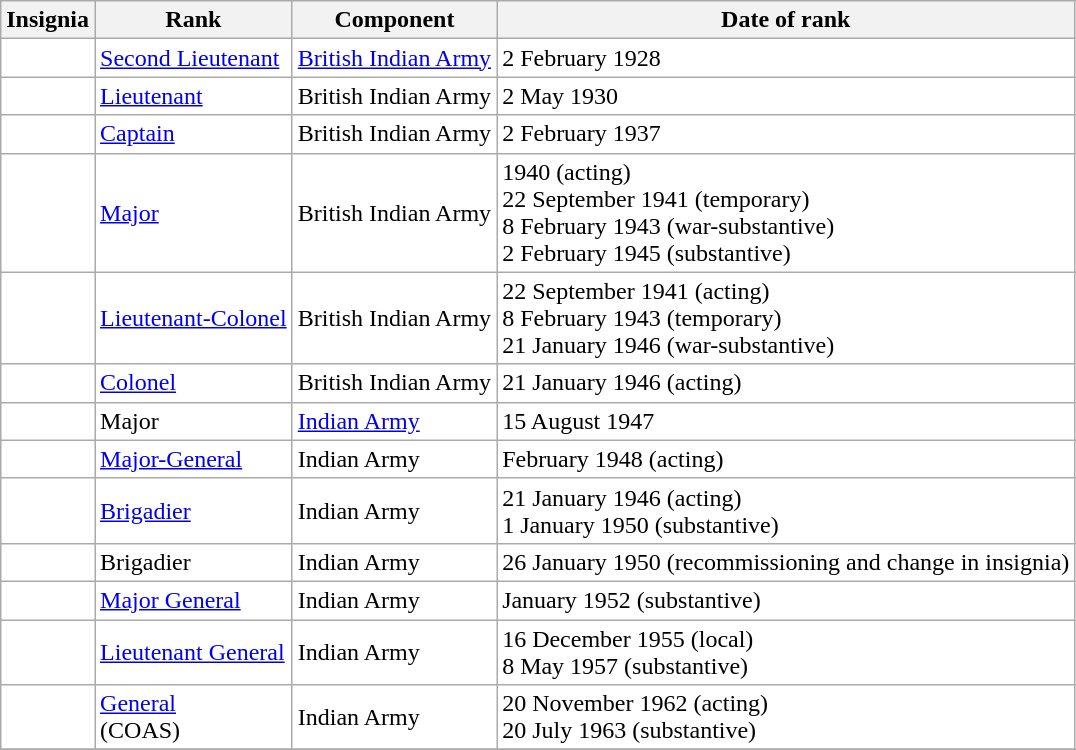<table class="wikitable" style="background:white">
<tr>
<th>Insignia</th>
<th>Rank</th>
<th>Component</th>
<th>Date of rank</th>
</tr>
<tr>
<td align="center"></td>
<td><a href='#'>Second Lieutenant</a></td>
<td><a href='#'>British Indian Army</a></td>
<td>2 February 1928</td>
</tr>
<tr>
<td align="center"></td>
<td><a href='#'>Lieutenant</a></td>
<td>British Indian Army</td>
<td>2 May 1930</td>
</tr>
<tr>
<td align="center"></td>
<td><a href='#'>Captain</a></td>
<td>British Indian Army</td>
<td>2 February 1937</td>
</tr>
<tr>
<td align="center"></td>
<td><a href='#'>Major</a></td>
<td>British Indian Army</td>
<td>1940 (acting)<br>22 September 1941 (temporary)<br>8 February 1943 (war-substantive)<br>2 February 1945 (substantive)</td>
</tr>
<tr>
<td align="center"></td>
<td><a href='#'>Lieutenant-Colonel</a></td>
<td>British Indian Army</td>
<td>22 September 1941 (acting)<br>8 February 1943 (temporary)<br>21 January 1946 (war-substantive)</td>
</tr>
<tr>
<td align="center"></td>
<td><a href='#'>Colonel</a></td>
<td>British Indian Army</td>
<td>21 January 1946 (acting)</td>
</tr>
<tr>
<td align="center"></td>
<td>Major</td>
<td><a href='#'>Indian Army</a></td>
<td>15 August 1947</td>
</tr>
<tr>
<td align="center"></td>
<td><a href='#'>Major-General</a></td>
<td>Indian Army</td>
<td>February 1948 (acting)</td>
</tr>
<tr>
<td align="center"></td>
<td><a href='#'>Brigadier</a></td>
<td>Indian Army</td>
<td>21 January 1946 (acting)<br>1 January 1950 (substantive)</td>
</tr>
<tr>
<td align="center"></td>
<td>Brigadier</td>
<td>Indian Army</td>
<td>26 January 1950 (recommissioning and change in insignia)</td>
</tr>
<tr>
<td align="center"></td>
<td><a href='#'>Major General</a></td>
<td>Indian Army</td>
<td>January 1952 (substantive)</td>
</tr>
<tr>
<td align="center"></td>
<td><a href='#'>Lieutenant General</a></td>
<td>Indian Army</td>
<td>16 December 1955 (local)<br>8 May 1957 (substantive)</td>
</tr>
<tr>
<td align="center"></td>
<td><a href='#'>General</a><br>(COAS)</td>
<td>Indian Army</td>
<td>20 November 1962 (acting)<br>20 July 1963 (substantive)</td>
</tr>
<tr>
</tr>
</table>
